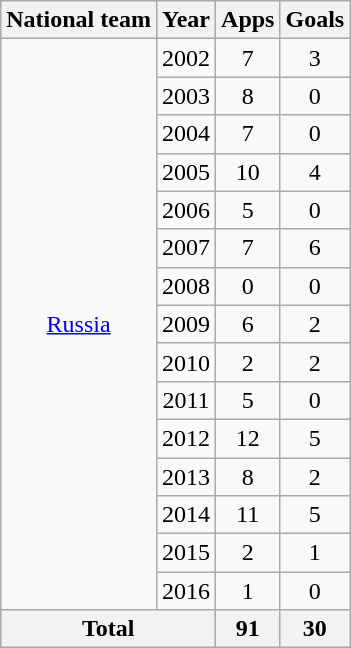<table class="wikitable" style="text-align:center">
<tr>
<th>National team</th>
<th>Year</th>
<th>Apps</th>
<th>Goals</th>
</tr>
<tr>
<td rowspan="15"><a href='#'>Russia</a></td>
<td>2002</td>
<td>7</td>
<td>3</td>
</tr>
<tr>
<td>2003</td>
<td>8</td>
<td>0</td>
</tr>
<tr>
<td>2004</td>
<td>7</td>
<td>0</td>
</tr>
<tr>
<td>2005</td>
<td>10</td>
<td>4</td>
</tr>
<tr>
<td>2006</td>
<td>5</td>
<td>0</td>
</tr>
<tr>
<td>2007</td>
<td>7</td>
<td>6</td>
</tr>
<tr>
<td>2008</td>
<td>0</td>
<td>0</td>
</tr>
<tr>
<td>2009</td>
<td>6</td>
<td>2</td>
</tr>
<tr>
<td>2010</td>
<td>2</td>
<td>2</td>
</tr>
<tr>
<td>2011</td>
<td>5</td>
<td>0</td>
</tr>
<tr>
<td>2012</td>
<td>12</td>
<td>5</td>
</tr>
<tr>
<td>2013</td>
<td>8</td>
<td>2</td>
</tr>
<tr>
<td>2014</td>
<td>11</td>
<td>5</td>
</tr>
<tr>
<td>2015</td>
<td>2</td>
<td>1</td>
</tr>
<tr>
<td>2016</td>
<td>1</td>
<td>0</td>
</tr>
<tr>
<th colspan="2">Total</th>
<th>91</th>
<th>30</th>
</tr>
</table>
